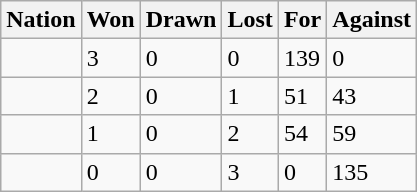<table class="wikitable">
<tr>
<th>Nation</th>
<th>Won</th>
<th>Drawn</th>
<th>Lost</th>
<th>For</th>
<th>Against</th>
</tr>
<tr>
<td></td>
<td>3</td>
<td>0</td>
<td>0</td>
<td>139</td>
<td>0</td>
</tr>
<tr>
<td></td>
<td>2</td>
<td>0</td>
<td>1</td>
<td>51</td>
<td>43</td>
</tr>
<tr>
<td></td>
<td>1</td>
<td>0</td>
<td>2</td>
<td>54</td>
<td>59</td>
</tr>
<tr>
<td></td>
<td>0</td>
<td>0</td>
<td>3</td>
<td>0</td>
<td>135</td>
</tr>
</table>
